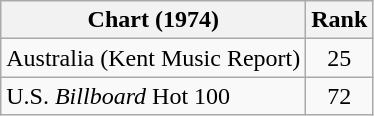<table class="wikitable">
<tr>
<th align="left">Chart (1974)</th>
<th style="text-align:center;">Rank</th>
</tr>
<tr>
<td>Australia (Kent Music Report)</td>
<td style="text-align:center;">25</td>
</tr>
<tr>
<td>U.S. <em>Billboard</em> Hot 100</td>
<td style="text-align:center;">72</td>
</tr>
</table>
